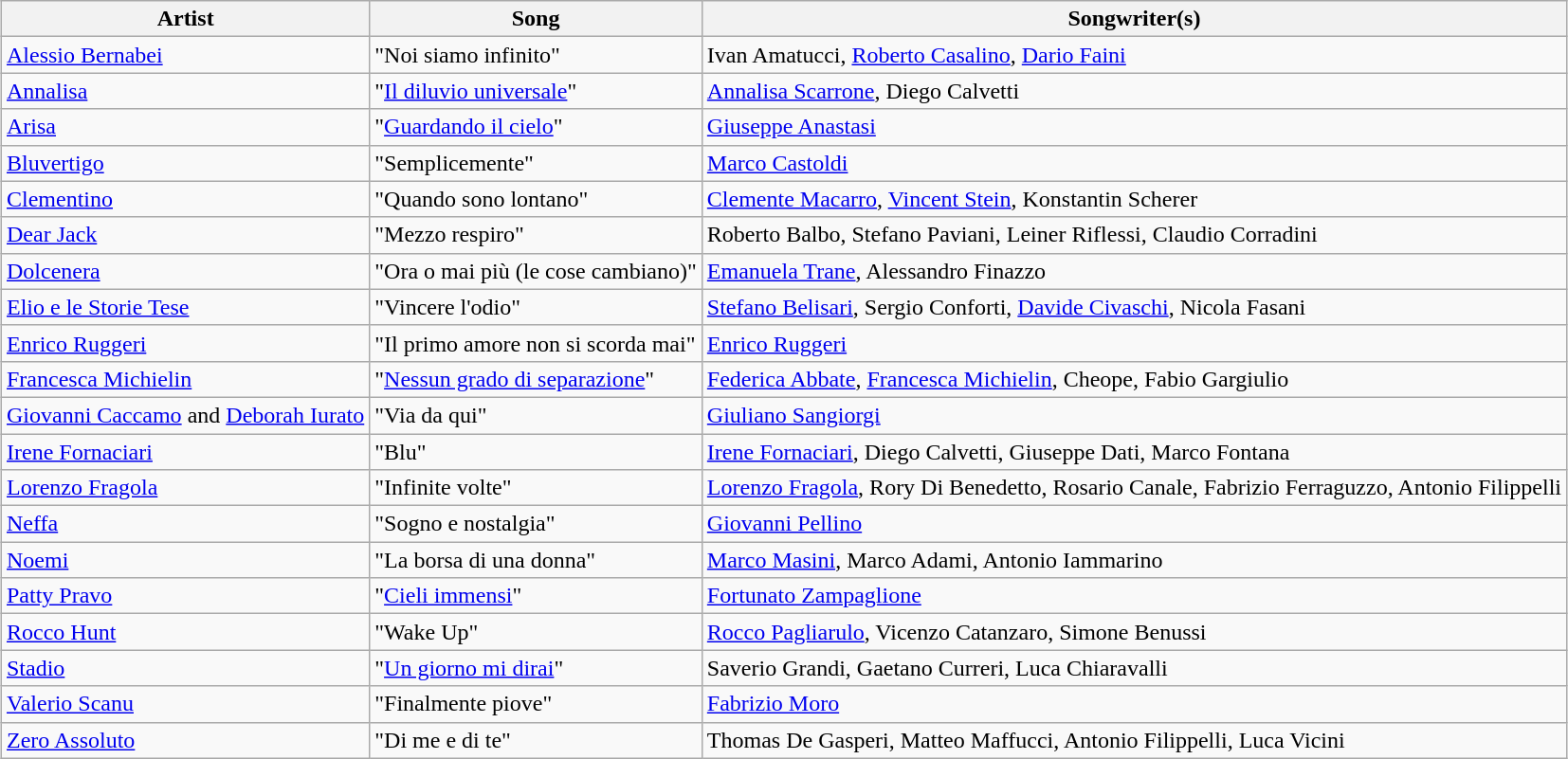<table class="wikitable sortable" style="margin: 1em auto 1em auto">
<tr>
<th>Artist</th>
<th>Song</th>
<th class="unsortable">Songwriter(s)</th>
</tr>
<tr>
<td><a href='#'>Alessio Bernabei</a></td>
<td>"Noi siamo infinito"</td>
<td>Ivan Amatucci, <a href='#'>Roberto Casalino</a>, <a href='#'>Dario Faini</a></td>
</tr>
<tr>
<td><a href='#'>Annalisa</a></td>
<td>"<a href='#'>Il diluvio universale</a>"</td>
<td><a href='#'>Annalisa Scarrone</a>, Diego Calvetti</td>
</tr>
<tr>
<td><a href='#'>Arisa</a></td>
<td>"<a href='#'>Guardando il cielo</a>"</td>
<td><a href='#'>Giuseppe Anastasi</a></td>
</tr>
<tr>
<td><a href='#'>Bluvertigo</a></td>
<td>"Semplicemente"</td>
<td><a href='#'>Marco Castoldi</a></td>
</tr>
<tr>
<td><a href='#'>Clementino</a></td>
<td>"Quando sono lontano"</td>
<td><a href='#'>Clemente Macarro</a>, <a href='#'>Vincent Stein</a>, Konstantin Scherer</td>
</tr>
<tr>
<td><a href='#'>Dear Jack</a></td>
<td>"Mezzo respiro"</td>
<td>Roberto Balbo, Stefano Paviani, Leiner Riflessi, Claudio Corradini</td>
</tr>
<tr>
<td><a href='#'>Dolcenera</a></td>
<td>"Ora o mai più (le cose cambiano)"</td>
<td><a href='#'>Emanuela Trane</a>, Alessandro Finazzo</td>
</tr>
<tr>
<td><a href='#'>Elio e le Storie Tese</a></td>
<td>"Vincere l'odio"</td>
<td><a href='#'>Stefano Belisari</a>, Sergio Conforti, <a href='#'>Davide Civaschi</a>, Nicola Fasani</td>
</tr>
<tr>
<td><a href='#'>Enrico Ruggeri</a></td>
<td>"Il primo amore non si scorda mai"</td>
<td><a href='#'>Enrico Ruggeri</a></td>
</tr>
<tr>
<td><a href='#'>Francesca Michielin</a></td>
<td>"<a href='#'>Nessun grado di separazione</a>"</td>
<td><a href='#'>Federica Abbate</a>, <a href='#'>Francesca Michielin</a>, Cheope, Fabio Gargiulio</td>
</tr>
<tr>
<td><a href='#'>Giovanni Caccamo</a> and <a href='#'>Deborah Iurato</a></td>
<td>"Via da qui"</td>
<td><a href='#'>Giuliano Sangiorgi</a></td>
</tr>
<tr>
<td><a href='#'>Irene Fornaciari</a></td>
<td>"Blu"</td>
<td><a href='#'>Irene Fornaciari</a>, Diego Calvetti, Giuseppe Dati, Marco Fontana</td>
</tr>
<tr>
<td><a href='#'>Lorenzo Fragola</a></td>
<td>"Infinite volte"</td>
<td><a href='#'>Lorenzo Fragola</a>, Rory Di Benedetto, Rosario Canale, Fabrizio Ferraguzzo, Antonio Filippelli</td>
</tr>
<tr>
<td><a href='#'>Neffa</a></td>
<td>"Sogno e nostalgia"</td>
<td><a href='#'>Giovanni Pellino</a></td>
</tr>
<tr>
<td><a href='#'>Noemi</a></td>
<td>"La borsa di una donna"</td>
<td><a href='#'>Marco Masini</a>, Marco Adami, Antonio Iammarino</td>
</tr>
<tr>
<td><a href='#'>Patty Pravo</a></td>
<td>"<a href='#'>Cieli immensi</a>"</td>
<td><a href='#'>Fortunato Zampaglione</a></td>
</tr>
<tr>
<td><a href='#'>Rocco Hunt</a></td>
<td>"Wake Up"</td>
<td><a href='#'>Rocco Pagliarulo</a>, Vicenzo Catanzaro, Simone Benussi</td>
</tr>
<tr>
<td><a href='#'>Stadio</a></td>
<td>"<a href='#'>Un giorno mi dirai</a>"</td>
<td>Saverio Grandi, Gaetano Curreri, Luca Chiaravalli</td>
</tr>
<tr>
<td><a href='#'>Valerio Scanu</a></td>
<td>"Finalmente piove"</td>
<td><a href='#'>Fabrizio Moro</a></td>
</tr>
<tr>
<td><a href='#'>Zero Assoluto</a></td>
<td>"Di me e di te"</td>
<td>Thomas De Gasperi, Matteo Maffucci, Antonio Filippelli, Luca Vicini</td>
</tr>
</table>
